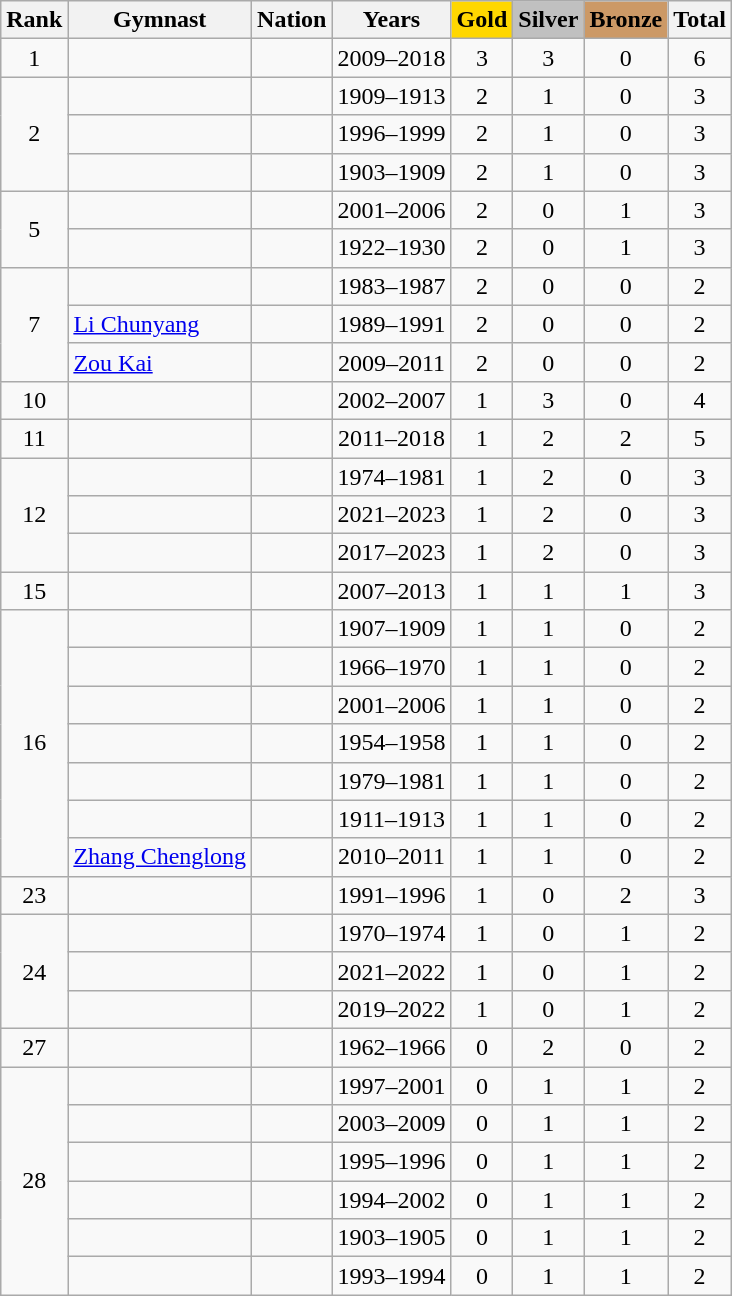<table class="wikitable sortable" style="text-align:center">
<tr>
<th>Rank</th>
<th>Gymnast</th>
<th>Nation</th>
<th>Years</th>
<th style="background-color:gold">Gold</th>
<th style="background-color:silver">Silver</th>
<th style="background-color:#cc9966">Bronze</th>
<th>Total</th>
</tr>
<tr>
<td>1</td>
<td align=left></td>
<td align=left></td>
<td>2009–2018</td>
<td>3</td>
<td>3</td>
<td>0</td>
<td>6</td>
</tr>
<tr>
<td rowspan="3">2</td>
<td align=left></td>
<td align=left></td>
<td>1909–1913</td>
<td>2</td>
<td>1</td>
<td>0</td>
<td>3</td>
</tr>
<tr>
<td align=left></td>
<td align=left></td>
<td>1996–1999</td>
<td>2</td>
<td>1</td>
<td>0</td>
<td>3</td>
</tr>
<tr>
<td align=left></td>
<td align=left></td>
<td>1903–1909</td>
<td>2</td>
<td>1</td>
<td>0</td>
<td>3</td>
</tr>
<tr>
<td rowspan="2">5</td>
<td align=left></td>
<td align=left></td>
<td>2001–2006</td>
<td>2</td>
<td>0</td>
<td>1</td>
<td>3</td>
</tr>
<tr>
<td align=left></td>
<td align=left></td>
<td>1922–1930</td>
<td>2</td>
<td>0</td>
<td>1</td>
<td>3</td>
</tr>
<tr>
<td rowspan="3">7</td>
<td align=left></td>
<td align=left></td>
<td>1983–1987</td>
<td>2</td>
<td>0</td>
<td>0</td>
<td>2</td>
</tr>
<tr>
<td align=left><a href='#'>Li Chunyang</a></td>
<td align=left></td>
<td>1989–1991</td>
<td>2</td>
<td>0</td>
<td>0</td>
<td>2</td>
</tr>
<tr>
<td align=left><a href='#'>Zou Kai</a></td>
<td align=left></td>
<td>2009–2011</td>
<td>2</td>
<td>0</td>
<td>0</td>
<td>2</td>
</tr>
<tr>
<td>10</td>
<td align=left></td>
<td align=left></td>
<td>2002–2007</td>
<td>1</td>
<td>3</td>
<td>0</td>
<td>4</td>
</tr>
<tr>
<td>11</td>
<td align=left></td>
<td align=left></td>
<td>2011–2018</td>
<td>1</td>
<td>2</td>
<td>2</td>
<td>5</td>
</tr>
<tr>
<td rowspan="3">12</td>
<td align=left></td>
<td align=left></td>
<td>1974–1981</td>
<td>1</td>
<td>2</td>
<td>0</td>
<td>3</td>
</tr>
<tr>
<td align=left></td>
<td align=left></td>
<td>2021–2023</td>
<td>1</td>
<td>2</td>
<td>0</td>
<td>3</td>
</tr>
<tr>
<td align=left></td>
<td align=left></td>
<td>2017–2023</td>
<td>1</td>
<td>2</td>
<td>0</td>
<td>3</td>
</tr>
<tr>
<td>15</td>
<td align=left></td>
<td align=left></td>
<td>2007–2013</td>
<td>1</td>
<td>1</td>
<td>1</td>
<td>3</td>
</tr>
<tr>
<td rowspan="7">16</td>
<td align=left></td>
<td align=left></td>
<td>1907–1909</td>
<td>1</td>
<td>1</td>
<td>0</td>
<td>2</td>
</tr>
<tr>
<td align=left></td>
<td align=left></td>
<td>1966–1970</td>
<td>1</td>
<td>1</td>
<td>0</td>
<td>2</td>
</tr>
<tr>
<td align=left></td>
<td align=left></td>
<td>2001–2006</td>
<td>1</td>
<td>1</td>
<td>0</td>
<td>2</td>
</tr>
<tr>
<td align=left></td>
<td align=left></td>
<td>1954–1958</td>
<td>1</td>
<td>1</td>
<td>0</td>
<td>2</td>
</tr>
<tr>
<td align=left></td>
<td align=left></td>
<td>1979–1981</td>
<td>1</td>
<td>1</td>
<td>0</td>
<td>2</td>
</tr>
<tr>
<td align=left></td>
<td align=left></td>
<td>1911–1913</td>
<td>1</td>
<td>1</td>
<td>0</td>
<td>2</td>
</tr>
<tr>
<td align=left><a href='#'>Zhang Chenglong</a></td>
<td align=left></td>
<td>2010–2011</td>
<td>1</td>
<td>1</td>
<td>0</td>
<td>2</td>
</tr>
<tr>
<td>23</td>
<td align=left></td>
<td align=left><br></td>
<td>1991–1996</td>
<td>1</td>
<td>0</td>
<td>2</td>
<td>3</td>
</tr>
<tr>
<td rowspan="3">24</td>
<td align=left></td>
<td align=left></td>
<td>1970–1974</td>
<td>1</td>
<td>0</td>
<td>1</td>
<td>2</td>
</tr>
<tr>
<td align=left></td>
<td align=left></td>
<td>2021–2022</td>
<td>1</td>
<td>0</td>
<td>1</td>
<td>2</td>
</tr>
<tr>
<td align=left></td>
<td align=left></td>
<td>2019–2022</td>
<td>1</td>
<td>0</td>
<td>1</td>
<td>2</td>
</tr>
<tr>
<td>27</td>
<td align=left></td>
<td align=left></td>
<td>1962–1966</td>
<td>0</td>
<td>2</td>
<td>0</td>
<td>2</td>
</tr>
<tr>
<td rowspan="6">28</td>
<td align=left></td>
<td align=left></td>
<td>1997–2001</td>
<td>0</td>
<td>1</td>
<td>1</td>
<td>2</td>
</tr>
<tr>
<td align=left></td>
<td align=left></td>
<td>2003–2009</td>
<td>0</td>
<td>1</td>
<td>1</td>
<td>2</td>
</tr>
<tr>
<td align=left></td>
<td align=left></td>
<td>1995–1996</td>
<td>0</td>
<td>1</td>
<td>1</td>
<td>2</td>
</tr>
<tr>
<td align=left></td>
<td align=left></td>
<td>1994–2002</td>
<td>0</td>
<td>1</td>
<td>1</td>
<td>2</td>
</tr>
<tr>
<td align=left></td>
<td align=left></td>
<td>1903–1905</td>
<td>0</td>
<td>1</td>
<td>1</td>
<td>2</td>
</tr>
<tr>
<td align=left></td>
<td align=left></td>
<td>1993–1994</td>
<td>0</td>
<td>1</td>
<td>1</td>
<td>2</td>
</tr>
</table>
